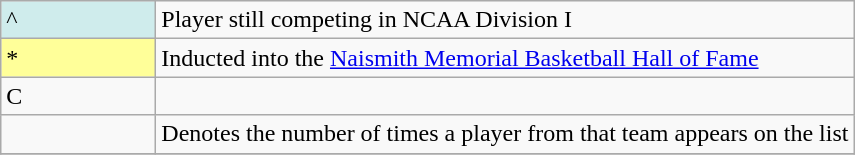<table class="wikitable">
<tr>
<td style="background-color:#CFECEC; width:6em">^</td>
<td>Player still competing in NCAA Division I</td>
</tr>
<tr>
<td style="background-color:#FFFF99; width:6em">*</td>
<td>Inducted into the <a href='#'>Naismith Memorial Basketball Hall of Fame</a></td>
</tr>
<tr>
<td>C</td>
<td></td>
</tr>
<tr>
<td></td>
<td>Denotes the number of times a player from that team appears on the list</td>
</tr>
<tr>
</tr>
</table>
